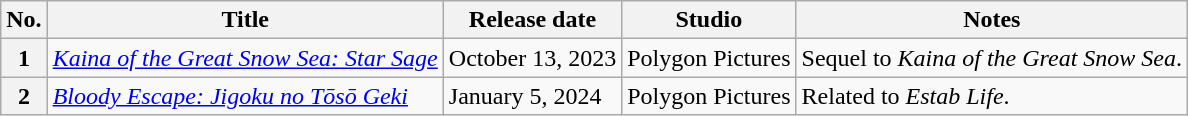<table class="wikitable">
<tr>
<th>No.</th>
<th>Title</th>
<th>Release date</th>
<th>Studio</th>
<th>Notes</th>
</tr>
<tr>
<th>1</th>
<td><em><a href='#'>Kaina of the Great Snow Sea: Star Sage</a></em></td>
<td>October 13, 2023</td>
<td>Polygon Pictures</td>
<td>Sequel to <em>Kaina of the Great Snow Sea</em>.</td>
</tr>
<tr>
<th>2</th>
<td><em><a href='#'>Bloody Escape: Jigoku no Tōsō Geki</a></em></td>
<td>January 5, 2024</td>
<td>Polygon Pictures</td>
<td>Related to <em>Estab Life</em>.</td>
</tr>
</table>
